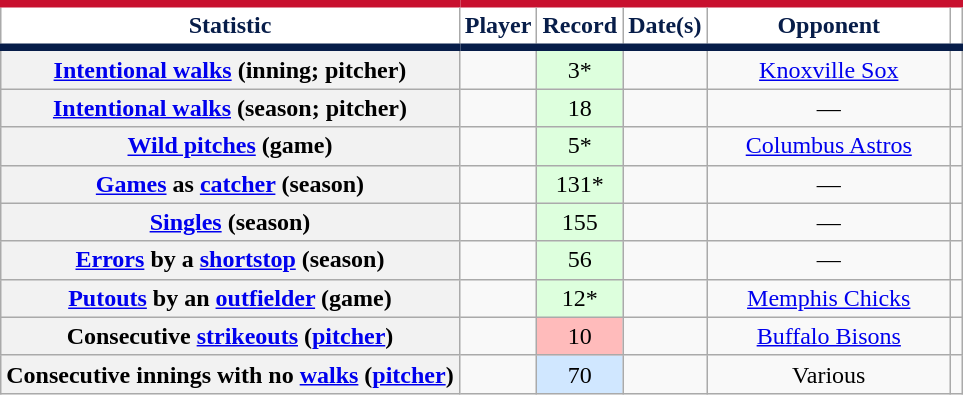<table class="wikitable sortable plainrowheaders" style="text-align:center">
<tr>
<th scope="col" style="background-color:#ffffff; border-top:#c8102e 5px solid; border-bottom:#071d49 5px solid; color:#071d49">Statistic</th>
<th scope="col" style="background-color:#ffffff; border-top:#c8102e 5px solid; border-bottom:#071d49 5px solid; color:#071d49">Player</th>
<th class="unsortable" scope="col" style="background-color:#ffffff; border-top:#c8102e 5px solid; border-bottom:#071d49 5px solid; color:#071d49">Record</th>
<th scope="col" style="background-color:#ffffff; border-top:#c8102e 5px solid; border-bottom:#071d49 5px solid; color:#071d49">Date(s)</th>
<th width="155px" scope="col" style="background-color:#ffffff; border-top:#c8102e 5px solid; border-bottom:#071d49 5px solid; color:#071d49">Opponent</th>
<th class="unsortable" scope="col" style="background-color:#ffffff; border-top:#c8102e 5px solid; border-bottom:#071d49 5px solid; color:#071d49"></th>
</tr>
<tr>
<th scope="row" style="text-align:center"><a href='#'>Intentional walks</a> (inning; pitcher)</th>
<td></td>
<td bgcolor="#DDFFDD">3*</td>
<td></td>
<td><a href='#'>Knoxville Sox</a></td>
<td></td>
</tr>
<tr>
<th scope="row" style="text-align:center"><a href='#'>Intentional walks</a> (season; pitcher)</th>
<td></td>
<td bgcolor="#DDFFDD">18</td>
<td></td>
<td>—</td>
<td></td>
</tr>
<tr>
<th scope="row" style="text-align:center"><a href='#'>Wild pitches</a> (game)</th>
<td></td>
<td bgcolor="#DDFFDD">5*</td>
<td></td>
<td><a href='#'>Columbus Astros</a></td>
<td></td>
</tr>
<tr>
<th scope="row" style="text-align:center"><a href='#'>Games</a> as <a href='#'>catcher</a> (season)</th>
<td></td>
<td bgcolor="#DDFFDD">131*</td>
<td></td>
<td>—</td>
<td></td>
</tr>
<tr>
<th scope="row" style="text-align:center"><a href='#'>Singles</a> (season)</th>
<td></td>
<td bgcolor="#DDFFDD">155</td>
<td></td>
<td>—</td>
<td></td>
</tr>
<tr>
<th scope="row" style="text-align:center"><a href='#'>Errors</a> by a <a href='#'>shortstop</a> (season)</th>
<td></td>
<td bgcolor="#DDFFDD">56</td>
<td></td>
<td>—</td>
<td></td>
</tr>
<tr>
<th scope="row" style="text-align:center"><a href='#'>Putouts</a> by an <a href='#'>outfielder</a> (game)</th>
<td></td>
<td bgcolor="#DDFFDD">12*</td>
<td></td>
<td><a href='#'>Memphis Chicks</a></td>
<td></td>
</tr>
<tr>
<th scope="row" style="text-align:center">Consecutive <a href='#'>strikeouts</a> (<a href='#'>pitcher</a>)</th>
<td></td>
<td bgcolor="#FFBBBB">10</td>
<td></td>
<td><a href='#'>Buffalo Bisons</a></td>
<td></td>
</tr>
<tr>
<th scope="row" style="text-align:center">Consecutive innings with no <a href='#'>walks</a> (<a href='#'>pitcher</a>)</th>
<td></td>
<td bgcolor="#D0E7FF">70</td>
<td></td>
<td>Various</td>
<td></td>
</tr>
</table>
